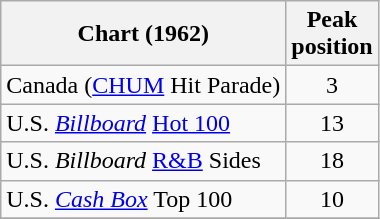<table class="wikitable sortable">
<tr>
<th>Chart (1962)</th>
<th>Peak<br>position</th>
</tr>
<tr>
<td>Canada (<a href='#'>CHUM</a> Hit Parade)</td>
<td style="text-align:center;">3</td>
</tr>
<tr>
<td>U.S. <em><a href='#'>Billboard</a></em> <a href='#'>Hot 100</a></td>
<td style="text-align:center;">13</td>
</tr>
<tr>
<td>U.S. <em>Billboard</em> <a href='#'>R&B</a> Sides</td>
<td style="text-align:center;">18</td>
</tr>
<tr>
<td>U.S. <a href='#'><em>Cash Box</em></a> Top 100</td>
<td align="center">10</td>
</tr>
<tr>
</tr>
</table>
